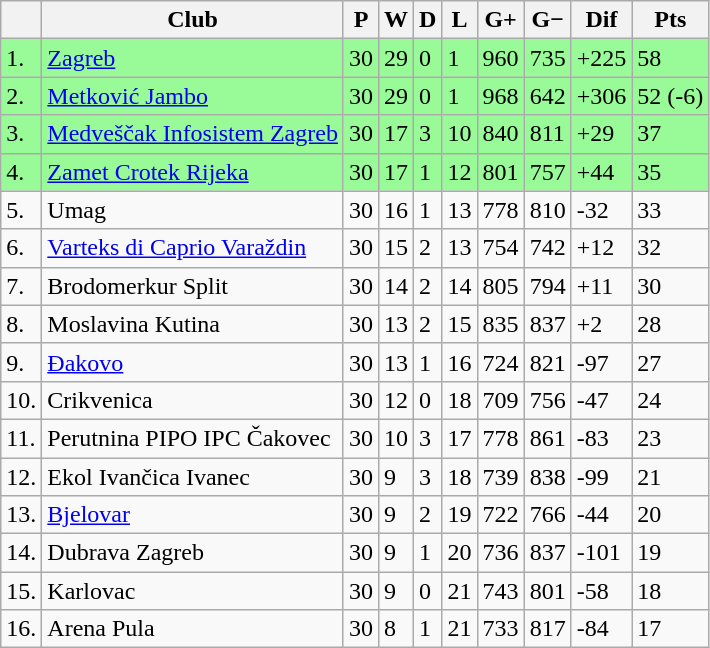<table class="wikitable sortable">
<tr>
<th></th>
<th>Club</th>
<th>P</th>
<th>W</th>
<th>D</th>
<th>L</th>
<th>G+</th>
<th>G−</th>
<th>Dif</th>
<th>Pts</th>
</tr>
<tr - style="background:palegreen;">
<td>1.</td>
<td><a href='#'>Zagreb</a></td>
<td>30</td>
<td>29</td>
<td>0</td>
<td>1</td>
<td>960</td>
<td>735</td>
<td>+225</td>
<td>58</td>
</tr>
<tr - style="background:palegreen;">
<td>2.</td>
<td><a href='#'>Metković Jambo</a></td>
<td>30</td>
<td>29</td>
<td>0</td>
<td>1</td>
<td>968</td>
<td>642</td>
<td>+306</td>
<td>52 (-6)</td>
</tr>
<tr - style="background:palegreen;">
<td>3.</td>
<td><a href='#'>Medveščak Infosistem Zagreb</a></td>
<td>30</td>
<td>17</td>
<td>3</td>
<td>10</td>
<td>840</td>
<td>811</td>
<td>+29</td>
<td>37</td>
</tr>
<tr - style="background:palegreen;">
<td>4.</td>
<td><a href='#'>Zamet Crotek Rijeka</a></td>
<td>30</td>
<td>17</td>
<td>1</td>
<td>12</td>
<td>801</td>
<td>757</td>
<td>+44</td>
<td>35</td>
</tr>
<tr>
<td>5.</td>
<td>Umag</td>
<td>30</td>
<td>16</td>
<td>1</td>
<td>13</td>
<td>778</td>
<td>810</td>
<td>-32</td>
<td>33</td>
</tr>
<tr>
<td>6.</td>
<td><a href='#'>Varteks di Caprio Varaždin</a></td>
<td>30</td>
<td>15</td>
<td>2</td>
<td>13</td>
<td>754</td>
<td>742</td>
<td>+12</td>
<td>32</td>
</tr>
<tr>
<td>7.</td>
<td>Brodomerkur Split</td>
<td>30</td>
<td>14</td>
<td>2</td>
<td>14</td>
<td>805</td>
<td>794</td>
<td>+11</td>
<td>30</td>
</tr>
<tr>
<td>8.</td>
<td>Moslavina Kutina</td>
<td>30</td>
<td>13</td>
<td>2</td>
<td>15</td>
<td>835</td>
<td>837</td>
<td>+2</td>
<td>28</td>
</tr>
<tr>
<td>9.</td>
<td><a href='#'>Đakovo</a></td>
<td>30</td>
<td>13</td>
<td>1</td>
<td>16</td>
<td>724</td>
<td>821</td>
<td>-97</td>
<td>27</td>
</tr>
<tr>
<td>10.</td>
<td>Crikvenica</td>
<td>30</td>
<td>12</td>
<td>0</td>
<td>18</td>
<td>709</td>
<td>756</td>
<td>-47</td>
<td>24</td>
</tr>
<tr>
<td>11.</td>
<td>Perutnina PIPO IPC Čakovec</td>
<td>30</td>
<td>10</td>
<td>3</td>
<td>17</td>
<td>778</td>
<td>861</td>
<td>-83</td>
<td>23</td>
</tr>
<tr>
<td>12.</td>
<td>Ekol Ivančica Ivanec</td>
<td>30</td>
<td>9</td>
<td>3</td>
<td>18</td>
<td>739</td>
<td>838</td>
<td>-99</td>
<td>21</td>
</tr>
<tr>
<td>13.</td>
<td><a href='#'>Bjelovar</a></td>
<td>30</td>
<td>9</td>
<td>2</td>
<td>19</td>
<td>722</td>
<td>766</td>
<td>-44</td>
<td>20</td>
</tr>
<tr>
<td>14.</td>
<td>Dubrava Zagreb</td>
<td>30</td>
<td>9</td>
<td>1</td>
<td>20</td>
<td>736</td>
<td>837</td>
<td>-101</td>
<td>19</td>
</tr>
<tr>
<td>15.</td>
<td>Karlovac</td>
<td>30</td>
<td>9</td>
<td>0</td>
<td>21</td>
<td>743</td>
<td>801</td>
<td>-58</td>
<td>18</td>
</tr>
<tr>
<td>16.</td>
<td>Arena Pula</td>
<td>30</td>
<td>8</td>
<td>1</td>
<td>21</td>
<td>733</td>
<td>817</td>
<td>-84</td>
<td>17</td>
</tr>
</table>
